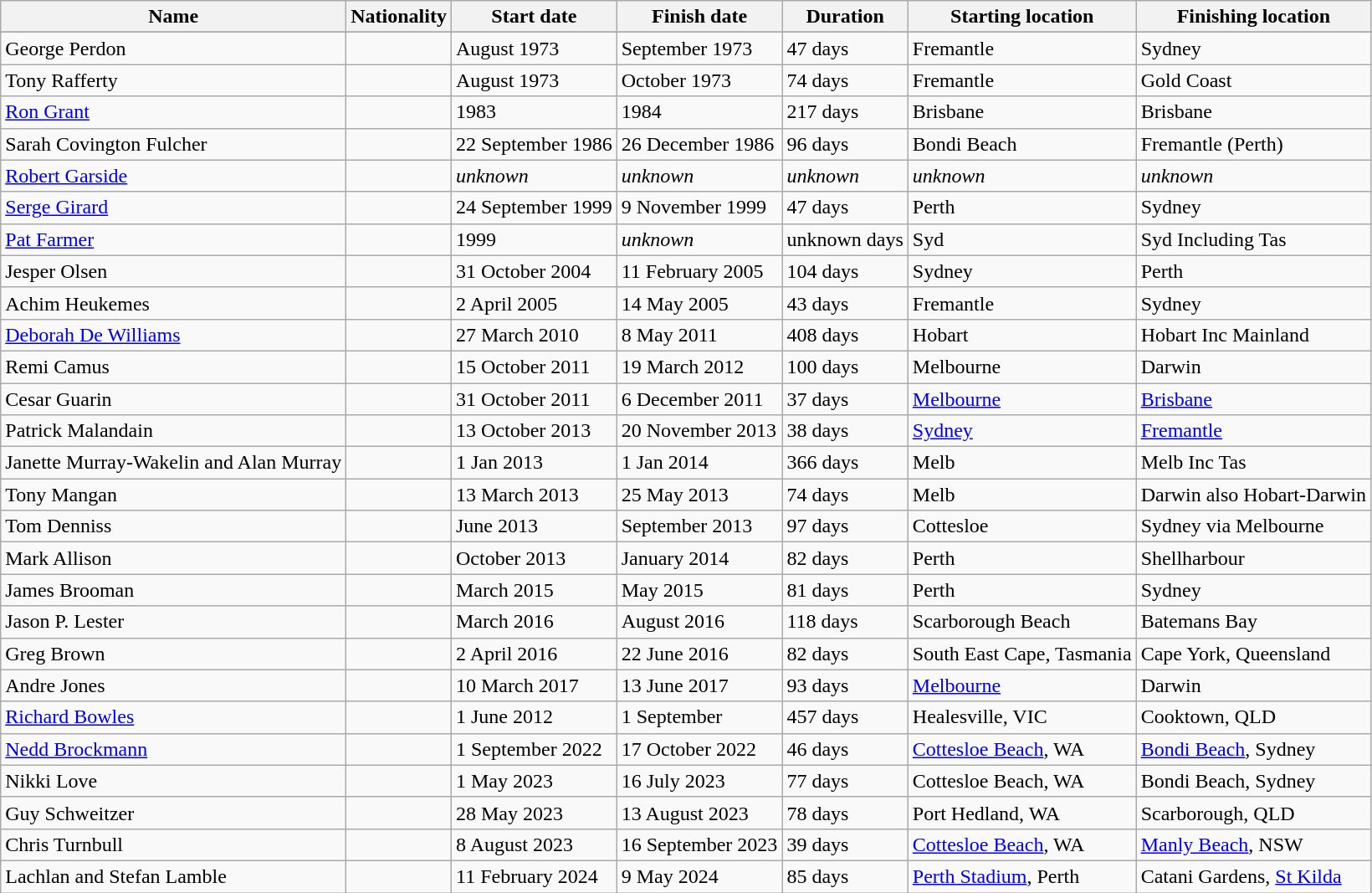<table class="wikitable">
<tr>
<th>Name</th>
<th>Nationality</th>
<th>Start date</th>
<th>Finish date</th>
<th>Duration</th>
<th>Starting location</th>
<th>Finishing location</th>
</tr>
<tr>
</tr>
<tr>
<td>George Perdon</td>
<td></td>
<td>August 1973</td>
<td>September 1973</td>
<td>47 days</td>
<td>Fremantle</td>
<td>Sydney</td>
</tr>
<tr>
<td>Tony Rafferty</td>
<td></td>
<td>August 1973</td>
<td>October 1973</td>
<td>74 days</td>
<td>Fremantle</td>
<td>Gold Coast</td>
</tr>
<tr>
<td><a href='#'>Ron Grant</a></td>
<td></td>
<td>1983</td>
<td>1984</td>
<td>217 days</td>
<td>Brisbane</td>
<td>Brisbane</td>
</tr>
<tr>
<td>Sarah Covington Fulcher</td>
<td></td>
<td>22 September 1986</td>
<td>26 December 1986</td>
<td>96 days</td>
<td>Bondi Beach</td>
<td>Fremantle (Perth)</td>
</tr>
<tr>
<td><a href='#'>Robert Garside</a></td>
<td></td>
<td><em>unknown</em></td>
<td><em>unknown</em></td>
<td><em>unknown</em></td>
<td><em>unknown</em></td>
<td><em>unknown</em></td>
</tr>
<tr>
<td><a href='#'>Serge Girard</a></td>
<td></td>
<td>24 September 1999</td>
<td>9 November 1999</td>
<td>47 days</td>
<td>Perth</td>
<td>Sydney</td>
</tr>
<tr>
<td><a href='#'>Pat Farmer</a></td>
<td></td>
<td>1999</td>
<td><em>unknown</em></td>
<td>unknown days</td>
<td>Syd</td>
<td>Syd Including Tas</td>
</tr>
<tr>
<td>Jesper Olsen</td>
<td></td>
<td>31 October 2004</td>
<td>11 February 2005</td>
<td>104 days</td>
<td>Sydney</td>
<td>Perth</td>
</tr>
<tr>
<td>Achim Heukemes</td>
<td></td>
<td>2 April 2005</td>
<td>14 May 2005</td>
<td>43 days</td>
<td>Fremantle</td>
<td>Sydney</td>
</tr>
<tr>
<td><a href='#'>Deborah De Williams</a></td>
<td></td>
<td>27 March 2010</td>
<td>8 May 2011</td>
<td>408 days</td>
<td>Hobart</td>
<td>Hobart Inc Mainland</td>
</tr>
<tr>
<td>Remi Camus</td>
<td></td>
<td>15 October 2011</td>
<td>19 March 2012</td>
<td>100 days</td>
<td>Melbourne</td>
<td>Darwin</td>
</tr>
<tr>
<td>Cesar Guarin</td>
<td></td>
<td>31 October 2011</td>
<td>6 December 2011</td>
<td>37 days</td>
<td><a href='#'>Melbourne</a></td>
<td><a href='#'>Brisbane</a></td>
</tr>
<tr>
<td>Patrick Malandain</td>
<td></td>
<td>13 October 2013</td>
<td>20 November 2013</td>
<td>38 days</td>
<td><a href='#'>Sydney</a></td>
<td><a href='#'>Fremantle</a></td>
</tr>
<tr>
<td>Janette Murray-Wakelin and Alan Murray</td>
<td></td>
<td>1 Jan 2013</td>
<td>1 Jan 2014</td>
<td>366 days</td>
<td>Melb</td>
<td>Melb Inc Tas</td>
</tr>
<tr>
<td>Tony Mangan</td>
<td></td>
<td>13 March 2013</td>
<td>25 May 2013</td>
<td>74 days</td>
<td>Melb</td>
<td>Darwin also Hobart-Darwin</td>
</tr>
<tr>
<td>Tom Denniss</td>
<td></td>
<td>June 2013</td>
<td>September 2013</td>
<td>97 days</td>
<td>Cottesloe</td>
<td>Sydney via Melbourne</td>
</tr>
<tr>
<td>Mark Allison</td>
<td></td>
<td>October 2013</td>
<td>January 2014</td>
<td>82 days</td>
<td>Perth</td>
<td>Shellharbour</td>
</tr>
<tr>
<td>James Brooman</td>
<td></td>
<td>March 2015</td>
<td>May 2015</td>
<td>81 days</td>
<td>Perth</td>
<td>Sydney</td>
</tr>
<tr>
<td>Jason P. Lester</td>
<td></td>
<td>March 2016</td>
<td>August 2016</td>
<td>118 days</td>
<td>Scarborough Beach</td>
<td>Batemans Bay</td>
</tr>
<tr>
<td>Greg Brown</td>
<td></td>
<td>2 April 2016</td>
<td>22 June 2016</td>
<td>82 days</td>
<td>South East Cape, Tasmania</td>
<td>Cape York, Queensland</td>
</tr>
<tr>
<td>Andre Jones</td>
<td></td>
<td>10 March 2017</td>
<td>13 June 2017</td>
<td>93 days</td>
<td><a href='#'>Melbourne</a></td>
<td>Darwin</td>
</tr>
<tr>
<td><a href='#'>Richard Bowles</a></td>
<td></td>
<td>1 June 2012</td>
<td>1 September</td>
<td>457 days</td>
<td>Healesville, VIC</td>
<td>Cooktown, QLD</td>
</tr>
<tr>
<td><a href='#'>Nedd Brockmann</a></td>
<td></td>
<td>1 September 2022</td>
<td>17 October 2022</td>
<td>46 days</td>
<td><a href='#'>Cottesloe Beach</a>, WA</td>
<td><a href='#'>Bondi Beach</a>, Sydney</td>
</tr>
<tr>
<td>Nikki Love</td>
<td></td>
<td>1 May 2023</td>
<td>16 July 2023</td>
<td>77 days</td>
<td>Cottesloe Beach, WA</td>
<td>Bondi Beach, Sydney</td>
</tr>
<tr>
<td>Guy Schweitzer</td>
<td></td>
<td>28 May 2023</td>
<td>13 August 2023</td>
<td>78 days</td>
<td>Port Hedland, WA</td>
<td>Scarborough, QLD</td>
</tr>
<tr>
<td>Chris Turnbull</td>
<td></td>
<td>8 August 2023</td>
<td>16 September 2023</td>
<td>39 days</td>
<td><a href='#'>Cottesloe Beach</a>, WA</td>
<td><a href='#'>Manly Beach</a>, NSW</td>
</tr>
<tr>
<td>Lachlan and Stefan Lamble</td>
<td></td>
<td>11 February 2024</td>
<td>9 May 2024</td>
<td>85 days</td>
<td><a href='#'>Perth Stadium</a>, Perth</td>
<td>Catani Gardens, <a href='#'>St Kilda</a></td>
</tr>
</table>
